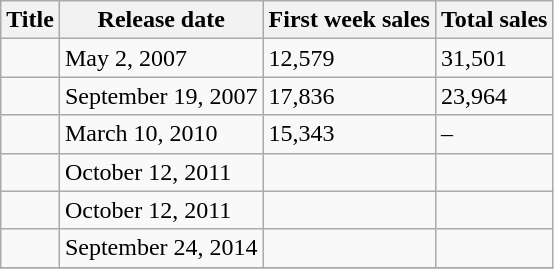<table class="wikitable">
<tr>
<th>Title</th>
<th>Release date</th>
<th>First week sales</th>
<th>Total sales</th>
</tr>
<tr>
<td></td>
<td>May 2, 2007</td>
<td>12,579</td>
<td>31,501</td>
</tr>
<tr>
<td></td>
<td>September 19, 2007</td>
<td>17,836</td>
<td>23,964</td>
</tr>
<tr>
<td></td>
<td>March 10, 2010</td>
<td>15,343</td>
<td>–</td>
</tr>
<tr>
<td></td>
<td>October 12, 2011</td>
<td></td>
<td></td>
</tr>
<tr>
<td></td>
<td>October 12, 2011</td>
<td></td>
<td></td>
</tr>
<tr>
<td></td>
<td>September 24, 2014</td>
<td></td>
<td></td>
</tr>
<tr>
</tr>
</table>
